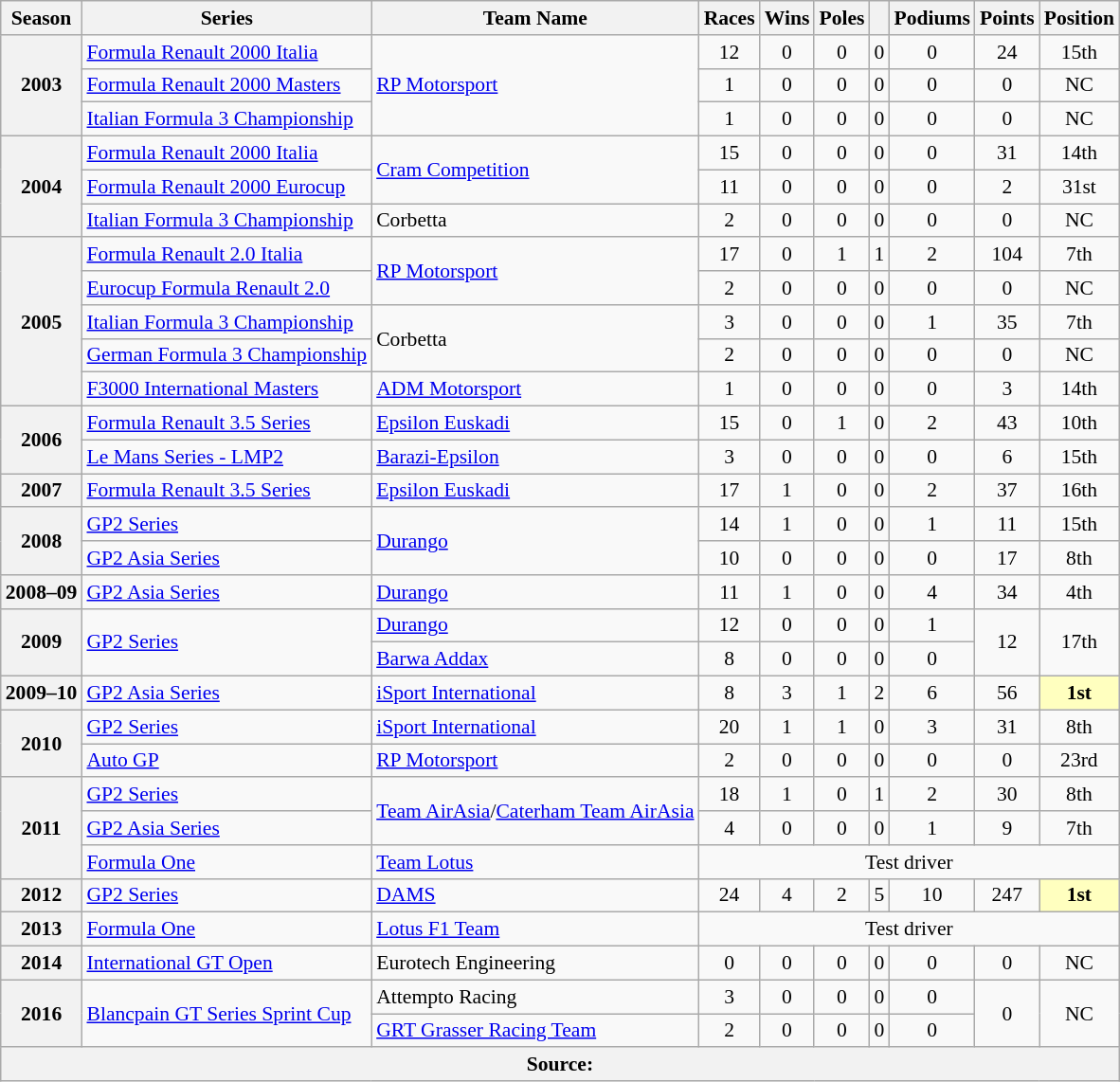<table class="wikitable" style="font-size: 90%; text-align:center">
<tr>
<th>Season</th>
<th>Series</th>
<th>Team Name</th>
<th>Races</th>
<th>Wins</th>
<th>Poles</th>
<th></th>
<th>Podiums</th>
<th>Points</th>
<th>Position</th>
</tr>
<tr>
<th rowspan=3>2003</th>
<td align=left><a href='#'>Formula Renault 2000 Italia</a></td>
<td rowspan=3 align=left><a href='#'>RP Motorsport</a></td>
<td>12</td>
<td>0</td>
<td>0</td>
<td>0</td>
<td>0</td>
<td>24</td>
<td>15th</td>
</tr>
<tr>
<td align=left><a href='#'>Formula Renault 2000 Masters</a></td>
<td>1</td>
<td>0</td>
<td>0</td>
<td>0</td>
<td>0</td>
<td>0</td>
<td>NC</td>
</tr>
<tr>
<td align=left><a href='#'>Italian Formula 3 Championship</a></td>
<td>1</td>
<td>0</td>
<td>0</td>
<td>0</td>
<td>0</td>
<td>0</td>
<td>NC</td>
</tr>
<tr>
<th rowspan=3>2004</th>
<td align=left><a href='#'>Formula Renault 2000 Italia</a></td>
<td rowspan=2 align=left><a href='#'>Cram Competition</a></td>
<td>15</td>
<td>0</td>
<td>0</td>
<td>0</td>
<td>0</td>
<td>31</td>
<td>14th</td>
</tr>
<tr>
<td align=left><a href='#'>Formula Renault 2000 Eurocup</a></td>
<td>11</td>
<td>0</td>
<td>0</td>
<td>0</td>
<td>0</td>
<td>2</td>
<td>31st</td>
</tr>
<tr>
<td align=left><a href='#'>Italian Formula 3 Championship</a></td>
<td align=left>Corbetta</td>
<td>2</td>
<td>0</td>
<td>0</td>
<td>0</td>
<td>0</td>
<td>0</td>
<td>NC</td>
</tr>
<tr>
<th rowspan=5>2005</th>
<td align=left><a href='#'>Formula Renault 2.0 Italia</a></td>
<td rowspan=2 align=left><a href='#'>RP Motorsport</a></td>
<td>17</td>
<td>0</td>
<td>1</td>
<td>1</td>
<td>2</td>
<td>104</td>
<td>7th</td>
</tr>
<tr>
<td align=left><a href='#'>Eurocup Formula Renault 2.0</a></td>
<td>2</td>
<td>0</td>
<td>0</td>
<td>0</td>
<td>0</td>
<td>0</td>
<td>NC</td>
</tr>
<tr>
<td align=left><a href='#'>Italian Formula 3 Championship</a></td>
<td rowspan=2 align=left>Corbetta</td>
<td>3</td>
<td>0</td>
<td>0</td>
<td>0</td>
<td>1</td>
<td>35</td>
<td>7th</td>
</tr>
<tr>
<td align=left><a href='#'>German Formula 3 Championship</a></td>
<td>2</td>
<td>0</td>
<td>0</td>
<td>0</td>
<td>0</td>
<td>0</td>
<td>NC</td>
</tr>
<tr>
<td align=left><a href='#'>F3000 International Masters</a></td>
<td align=left><a href='#'>ADM Motorsport</a></td>
<td>1</td>
<td>0</td>
<td>0</td>
<td>0</td>
<td>0</td>
<td>3</td>
<td>14th</td>
</tr>
<tr>
<th rowspan=2>2006</th>
<td align=left><a href='#'>Formula Renault 3.5 Series</a></td>
<td align=left><a href='#'>Epsilon Euskadi</a></td>
<td>15</td>
<td>0</td>
<td>1</td>
<td>0</td>
<td>2</td>
<td>43</td>
<td>10th</td>
</tr>
<tr>
<td align=left><a href='#'>Le Mans Series - LMP2</a></td>
<td align=left><a href='#'>Barazi-Epsilon</a></td>
<td>3</td>
<td>0</td>
<td>0</td>
<td>0</td>
<td>0</td>
<td>6</td>
<td>15th</td>
</tr>
<tr>
<th>2007</th>
<td align=left><a href='#'>Formula Renault 3.5 Series</a></td>
<td align=left><a href='#'>Epsilon Euskadi</a></td>
<td>17</td>
<td>1</td>
<td>0</td>
<td>0</td>
<td>2</td>
<td>37</td>
<td>16th</td>
</tr>
<tr>
<th rowspan=2>2008</th>
<td align=left><a href='#'>GP2 Series</a></td>
<td rowspan=2 align=left><a href='#'>Durango</a></td>
<td>14</td>
<td>1</td>
<td>0</td>
<td>0</td>
<td>1</td>
<td>11</td>
<td>15th</td>
</tr>
<tr>
<td align=left><a href='#'>GP2 Asia Series</a></td>
<td>10</td>
<td>0</td>
<td>0</td>
<td>0</td>
<td>0</td>
<td>17</td>
<td>8th</td>
</tr>
<tr>
<th>2008–09</th>
<td align=left><a href='#'>GP2 Asia Series</a></td>
<td align=left><a href='#'>Durango</a></td>
<td>11</td>
<td>1</td>
<td>0</td>
<td>0</td>
<td>4</td>
<td>34</td>
<td>4th</td>
</tr>
<tr>
<th rowspan=2>2009</th>
<td rowspan=2 align=left><a href='#'>GP2 Series</a></td>
<td align=left><a href='#'>Durango</a></td>
<td>12</td>
<td>0</td>
<td>0</td>
<td>0</td>
<td>1</td>
<td rowspan=2>12</td>
<td rowspan=2>17th</td>
</tr>
<tr>
<td align=left><a href='#'>Barwa Addax</a></td>
<td>8</td>
<td>0</td>
<td>0</td>
<td>0</td>
<td>0</td>
</tr>
<tr>
<th>2009–10</th>
<td align=left><a href='#'>GP2 Asia Series</a></td>
<td align=left><a href='#'>iSport International</a></td>
<td>8</td>
<td>3</td>
<td>1</td>
<td>2</td>
<td>6</td>
<td>56</td>
<td style="background:#FFFFBF;"><strong>1st</strong></td>
</tr>
<tr>
<th rowspan=2>2010</th>
<td align=left><a href='#'>GP2 Series</a></td>
<td align=left><a href='#'>iSport International</a></td>
<td>20</td>
<td>1</td>
<td>1</td>
<td>0</td>
<td>3</td>
<td>31</td>
<td>8th</td>
</tr>
<tr>
<td align=left><a href='#'>Auto GP</a></td>
<td align=left><a href='#'>RP Motorsport</a></td>
<td>2</td>
<td>0</td>
<td>0</td>
<td>0</td>
<td>0</td>
<td>0</td>
<td>23rd</td>
</tr>
<tr>
<th rowspan=3>2011</th>
<td align=left><a href='#'>GP2 Series</a></td>
<td align=left rowspan=2><a href='#'>Team AirAsia</a>/<a href='#'>Caterham Team AirAsia</a></td>
<td>18</td>
<td>1</td>
<td>0</td>
<td>1</td>
<td>2</td>
<td>30</td>
<td>8th</td>
</tr>
<tr>
<td align=left><a href='#'>GP2 Asia Series</a></td>
<td>4</td>
<td>0</td>
<td>0</td>
<td>0</td>
<td>1</td>
<td>9</td>
<td>7th</td>
</tr>
<tr>
<td align=left><a href='#'>Formula One</a></td>
<td align=left><a href='#'>Team Lotus</a></td>
<td colspan=7>Test driver</td>
</tr>
<tr>
<th>2012</th>
<td align=left><a href='#'>GP2 Series</a></td>
<td align=left><a href='#'>DAMS</a></td>
<td>24</td>
<td>4</td>
<td>2</td>
<td>5</td>
<td>10</td>
<td>247</td>
<td style="background:#FFFFBF;"><strong>1st</strong></td>
</tr>
<tr>
<th>2013</th>
<td align=left><a href='#'>Formula One</a></td>
<td align=left><a href='#'>Lotus F1 Team</a></td>
<td colspan=7>Test driver</td>
</tr>
<tr>
<th>2014</th>
<td align=left><a href='#'>International GT Open</a></td>
<td align=left>Eurotech Engineering</td>
<td>0</td>
<td>0</td>
<td>0</td>
<td>0</td>
<td>0</td>
<td>0</td>
<td>NC</td>
</tr>
<tr>
<th rowspan=2>2016</th>
<td align=left rowspan=2><a href='#'>Blancpain GT Series Sprint Cup</a></td>
<td align=left>Attempto Racing</td>
<td>3</td>
<td>0</td>
<td>0</td>
<td>0</td>
<td>0</td>
<td rowspan=2>0</td>
<td rowspan=2>NC</td>
</tr>
<tr>
<td align=left><a href='#'>GRT Grasser Racing Team</a></td>
<td>2</td>
<td>0</td>
<td>0</td>
<td>0</td>
<td>0</td>
</tr>
<tr>
<th colspan="10">Source:</th>
</tr>
</table>
